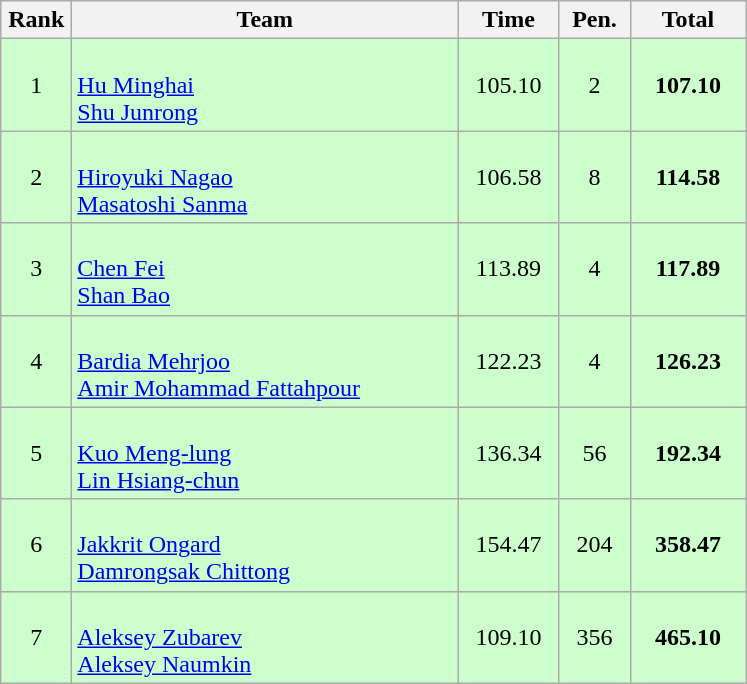<table class=wikitable style="text-align:center">
<tr>
<th width=40>Rank</th>
<th width=250>Team</th>
<th width=60>Time</th>
<th width=40>Pen.</th>
<th width=70>Total</th>
</tr>
<tr bgcolor="ccffcc">
<td>1</td>
<td align=left><br><a href='#'>Hu Minghai</a><br><a href='#'>Shu Junrong</a></td>
<td>105.10</td>
<td>2</td>
<td><strong>107.10</strong></td>
</tr>
<tr bgcolor="ccffcc">
<td>2</td>
<td align=left><br><a href='#'>Hiroyuki Nagao</a><br><a href='#'>Masatoshi Sanma</a></td>
<td>106.58</td>
<td>8</td>
<td><strong>114.58</strong></td>
</tr>
<tr bgcolor="ccffcc">
<td>3</td>
<td align=left><br><a href='#'>Chen Fei</a><br><a href='#'>Shan Bao</a></td>
<td>113.89</td>
<td>4</td>
<td><strong>117.89</strong></td>
</tr>
<tr bgcolor="ccffcc">
<td>4</td>
<td align=left><br><a href='#'>Bardia Mehrjoo</a><br><a href='#'>Amir Mohammad Fattahpour</a></td>
<td>122.23</td>
<td>4</td>
<td><strong>126.23</strong></td>
</tr>
<tr bgcolor="ccffcc">
<td>5</td>
<td align=left><br><a href='#'>Kuo Meng-lung</a><br><a href='#'>Lin Hsiang-chun</a></td>
<td>136.34</td>
<td>56</td>
<td><strong>192.34</strong></td>
</tr>
<tr bgcolor="ccffcc">
<td>6</td>
<td align=left><br><a href='#'>Jakkrit Ongard</a><br><a href='#'>Damrongsak Chittong</a></td>
<td>154.47</td>
<td>204</td>
<td><strong>358.47</strong></td>
</tr>
<tr bgcolor="ccffcc">
<td>7</td>
<td align=left><br><a href='#'>Aleksey Zubarev</a><br><a href='#'>Aleksey Naumkin</a></td>
<td>109.10</td>
<td>356</td>
<td><strong>465.10</strong></td>
</tr>
</table>
